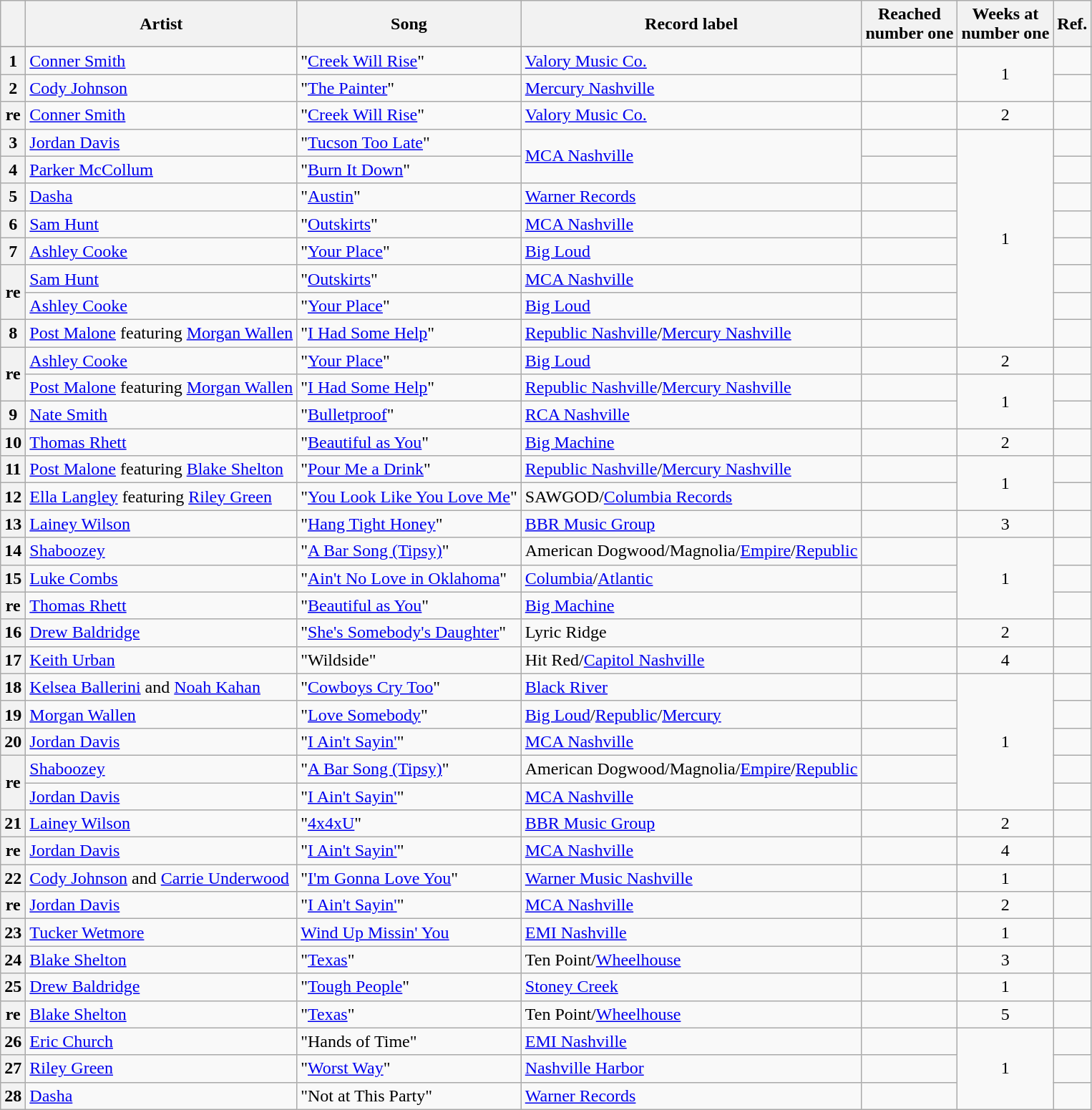<table class="wikitable plainrowheaders sortable">
<tr>
<th scope=col></th>
<th scope=col>Artist</th>
<th scope=col>Song</th>
<th scope=col>Record label</th>
<th scope=col>Reached <br> number one</th>
<th scope=col>Weeks at <br> number one</th>
<th scope=col>Ref.</th>
</tr>
<tr class=unsortable>
</tr>
<tr>
<th scope=row style="text-align:center;">1</th>
<td><a href='#'>Conner Smith</a></td>
<td>"<a href='#'>Creek Will Rise</a>"</td>
<td><a href='#'>Valory Music Co.</a></td>
<td></td>
<td rowspan="2" align="center">1</td>
<td align=center></td>
</tr>
<tr>
<th scope=row style="text-align:center;">2</th>
<td><a href='#'>Cody Johnson</a></td>
<td>"<a href='#'>The Painter</a>"</td>
<td><a href='#'>Mercury Nashville</a></td>
<td></td>
<td align=center></td>
</tr>
<tr>
<th scope=row style="text-align:center;">re</th>
<td><a href='#'>Conner Smith</a></td>
<td>"<a href='#'>Creek Will Rise</a>"</td>
<td><a href='#'>Valory Music Co.</a></td>
<td></td>
<td align=center>2</td>
<td align=center></td>
</tr>
<tr>
<th scope=row style="text-align:center;">3</th>
<td><a href='#'>Jordan Davis</a></td>
<td>"<a href='#'>Tucson Too Late</a>"</td>
<td rowspan=2><a href='#'>MCA Nashville</a></td>
<td></td>
<td rowspan="8" align="center">1</td>
<td align=center></td>
</tr>
<tr>
<th scope=row style="text-align:center;">4</th>
<td><a href='#'>Parker McCollum</a></td>
<td>"<a href='#'>Burn It Down</a>"</td>
<td></td>
<td></td>
</tr>
<tr>
<th scope=row style="text-align:center;">5</th>
<td><a href='#'>Dasha</a></td>
<td>"<a href='#'>Austin</a>"</td>
<td><a href='#'>Warner Records</a></td>
<td></td>
<td></td>
</tr>
<tr>
<th scope=row style="text-align:center;">6</th>
<td><a href='#'>Sam Hunt</a></td>
<td>"<a href='#'>Outskirts</a>"</td>
<td><a href='#'>MCA Nashville</a></td>
<td></td>
<td></td>
</tr>
<tr>
<th scope=row style="text-align:center;">7</th>
<td><a href='#'>Ashley Cooke</a></td>
<td>"<a href='#'>Your Place</a>"</td>
<td><a href='#'>Big Loud</a></td>
<td></td>
<td align=center></td>
</tr>
<tr>
<th rowspan="2" scope="row" style="text-align:center;">re</th>
<td><a href='#'>Sam Hunt</a></td>
<td>"<a href='#'>Outskirts</a>"</td>
<td><a href='#'>MCA Nashville</a></td>
<td></td>
<td></td>
</tr>
<tr>
<td><a href='#'>Ashley Cooke</a></td>
<td>"<a href='#'>Your Place</a>"</td>
<td><a href='#'>Big Loud</a></td>
<td></td>
<td></td>
</tr>
<tr>
<th scope=row style="text-align:center;">8</th>
<td><a href='#'>Post Malone</a> featuring <a href='#'>Morgan Wallen</a></td>
<td>"<a href='#'>I Had Some Help</a>"</td>
<td><a href='#'>Republic Nashville</a>/<a href='#'>Mercury Nashville</a></td>
<td></td>
<td></td>
</tr>
<tr>
<th rowspan="2" scope="row" style="text-align:center;">re</th>
<td><a href='#'>Ashley Cooke</a></td>
<td>"<a href='#'>Your Place</a>"</td>
<td><a href='#'>Big Loud</a></td>
<td></td>
<td align=center>2</td>
<td></td>
</tr>
<tr>
<td><a href='#'>Post Malone</a> featuring <a href='#'>Morgan Wallen</a></td>
<td>"<a href='#'>I Had Some Help</a>"</td>
<td><a href='#'>Republic Nashville</a>/<a href='#'>Mercury Nashville</a></td>
<td></td>
<td rowspan="2" align="center">1</td>
<td></td>
</tr>
<tr>
<th scope=row style="text-align:center;">9</th>
<td><a href='#'>Nate Smith</a></td>
<td>"<a href='#'>Bulletproof</a>"</td>
<td><a href='#'>RCA Nashville</a></td>
<td></td>
<td></td>
</tr>
<tr>
<th scope=row style="text-align:center;">10</th>
<td><a href='#'>Thomas Rhett</a></td>
<td>"<a href='#'>Beautiful as You</a>"</td>
<td><a href='#'>Big Machine</a></td>
<td></td>
<td align=center>2</td>
<td></td>
</tr>
<tr>
<th scope=row style="text-align:center;">11</th>
<td><a href='#'>Post Malone</a> featuring <a href='#'>Blake Shelton</a></td>
<td>"<a href='#'>Pour Me a Drink</a>"</td>
<td><a href='#'>Republic Nashville</a>/<a href='#'>Mercury Nashville</a></td>
<td></td>
<td rowspan="2" align="center">1</td>
<td></td>
</tr>
<tr>
<th scope=row style="text-align:center;">12</th>
<td><a href='#'>Ella Langley</a> featuring <a href='#'>Riley Green</a></td>
<td>"<a href='#'>You Look Like You Love Me</a>"</td>
<td>SAWGOD/<a href='#'>Columbia Records</a></td>
<td></td>
<td></td>
</tr>
<tr>
<th scope=row style="text-align:center;">13</th>
<td><a href='#'>Lainey Wilson</a></td>
<td>"<a href='#'>Hang Tight Honey</a>"</td>
<td><a href='#'>BBR Music Group</a></td>
<td></td>
<td align=center>3</td>
<td></td>
</tr>
<tr>
<th scope=row style="text-align:center;">14</th>
<td><a href='#'>Shaboozey</a></td>
<td>"<a href='#'>A Bar Song (Tipsy)</a>"</td>
<td>American Dogwood/Magnolia/<a href='#'>Empire</a>/<a href='#'>Republic</a></td>
<td></td>
<td rowspan="3" align="center">1</td>
<td></td>
</tr>
<tr>
<th scope=row style="text-align:center;">15</th>
<td><a href='#'>Luke Combs</a></td>
<td>"<a href='#'>Ain't No Love in Oklahoma</a>"</td>
<td><a href='#'>Columbia</a>/<a href='#'>Atlantic</a></td>
<td></td>
<td></td>
</tr>
<tr>
<th scope=row style="text-align:center;">re</th>
<td><a href='#'>Thomas Rhett</a></td>
<td>"<a href='#'>Beautiful as You</a>"</td>
<td><a href='#'>Big Machine</a></td>
<td></td>
<td></td>
</tr>
<tr>
<th scope=row style="text-align:center;">16</th>
<td><a href='#'>Drew Baldridge</a></td>
<td>"<a href='#'>She's Somebody's Daughter</a>"</td>
<td>Lyric Ridge</td>
<td></td>
<td align=center>2</td>
<td></td>
</tr>
<tr>
<th scope=row style="text-align:center;">17</th>
<td><a href='#'>Keith Urban</a></td>
<td>"Wildside"</td>
<td>Hit Red/<a href='#'>Capitol Nashville</a></td>
<td></td>
<td align=center>4</td>
<td></td>
</tr>
<tr>
<th scope=row style="text-align:center;">18</th>
<td><a href='#'>Kelsea Ballerini</a> and <a href='#'>Noah Kahan</a></td>
<td>"<a href='#'>Cowboys Cry Too</a>"</td>
<td><a href='#'>Black River</a></td>
<td></td>
<td rowspan="5" align="center">1</td>
<td></td>
</tr>
<tr>
<th scope=row style="text-align:center;">19</th>
<td><a href='#'>Morgan Wallen</a></td>
<td>"<a href='#'>Love Somebody</a>"</td>
<td><a href='#'>Big Loud</a>/<a href='#'>Republic</a>/<a href='#'>Mercury</a></td>
<td></td>
<td></td>
</tr>
<tr>
<th scope=row style="text-align:center;">20</th>
<td><a href='#'>Jordan Davis</a></td>
<td>"<a href='#'>I Ain't Sayin'</a>"</td>
<td><a href='#'>MCA Nashville</a></td>
<td></td>
<td></td>
</tr>
<tr>
<th rowspan="2" scope="row" style="text-align:center;">re</th>
<td><a href='#'>Shaboozey</a></td>
<td>"<a href='#'>A Bar Song (Tipsy)</a>"</td>
<td>American Dogwood/Magnolia/<a href='#'>Empire</a>/<a href='#'>Republic</a></td>
<td></td>
<td></td>
</tr>
<tr>
<td><a href='#'>Jordan Davis</a></td>
<td>"<a href='#'>I Ain't Sayin'</a>"</td>
<td><a href='#'>MCA Nashville</a></td>
<td></td>
<td></td>
</tr>
<tr>
<th scope=row style="text-align:center;">21</th>
<td><a href='#'>Lainey Wilson</a></td>
<td>"<a href='#'>4x4xU</a>"</td>
<td><a href='#'>BBR Music Group</a></td>
<td></td>
<td align=center>2</td>
<td></td>
</tr>
<tr>
<th scope=row style="text-align:center;">re</th>
<td><a href='#'>Jordan Davis</a></td>
<td>"<a href='#'>I Ain't Sayin'</a>"</td>
<td><a href='#'>MCA Nashville</a></td>
<td></td>
<td align=center>4</td>
<td></td>
</tr>
<tr>
<th scope=row style="text-align:center;">22</th>
<td><a href='#'>Cody Johnson</a> and <a href='#'>Carrie Underwood</a></td>
<td>"<a href='#'>I'm Gonna Love You</a>"</td>
<td><a href='#'>Warner Music Nashville</a></td>
<td></td>
<td align="center">1</td>
<td></td>
</tr>
<tr>
<th scope=row style="text-align:center;">re</th>
<td><a href='#'>Jordan Davis</a></td>
<td>"<a href='#'>I Ain't Sayin'</a>"</td>
<td><a href='#'>MCA Nashville</a></td>
<td></td>
<td align="center">2</td>
<td></td>
</tr>
<tr>
<th scope=row style="text-align:center;">23</th>
<td><a href='#'>Tucker Wetmore</a></td>
<td><a href='#'>Wind Up Missin' You</a></td>
<td><a href='#'>EMI Nashville</a></td>
<td></td>
<td align="center">1</td>
<td></td>
</tr>
<tr>
<th scope=row style="text-align:center;">24</th>
<td><a href='#'>Blake Shelton</a></td>
<td>"<a href='#'>Texas</a>"</td>
<td>Ten Point/<a href='#'>Wheelhouse</a></td>
<td></td>
<td align="center">3</td>
<td></td>
</tr>
<tr>
<th scope=row style="text-align:center;">25</th>
<td><a href='#'>Drew Baldridge</a></td>
<td>"<a href='#'>Tough People</a>"</td>
<td><a href='#'>Stoney Creek</a></td>
<td></td>
<td align="center">1</td>
<td></td>
</tr>
<tr>
<th scope=row style="text-align:center;">re</th>
<td><a href='#'>Blake Shelton</a></td>
<td>"<a href='#'>Texas</a>"</td>
<td>Ten Point/<a href='#'>Wheelhouse</a></td>
<td></td>
<td align="center">5</td>
<td></td>
</tr>
<tr>
<th scope=row style="text-align:center;">26</th>
<td><a href='#'>Eric Church</a></td>
<td>"Hands of Time"</td>
<td><a href='#'>EMI Nashville</a></td>
<td></td>
<td rowspan="3" align="center">1</td>
<td></td>
</tr>
<tr>
<th scope=row style="text-align:center;">27</th>
<td><a href='#'>Riley Green</a></td>
<td>"<a href='#'>Worst Way</a>"</td>
<td><a href='#'>Nashville Harbor</a></td>
<td></td>
<td></td>
</tr>
<tr>
<th scope=row style="text-align:center;">28</th>
<td><a href='#'>Dasha</a></td>
<td>"Not at This Party"</td>
<td><a href='#'>Warner Records</a></td>
<td></td>
<td></td>
</tr>
</table>
